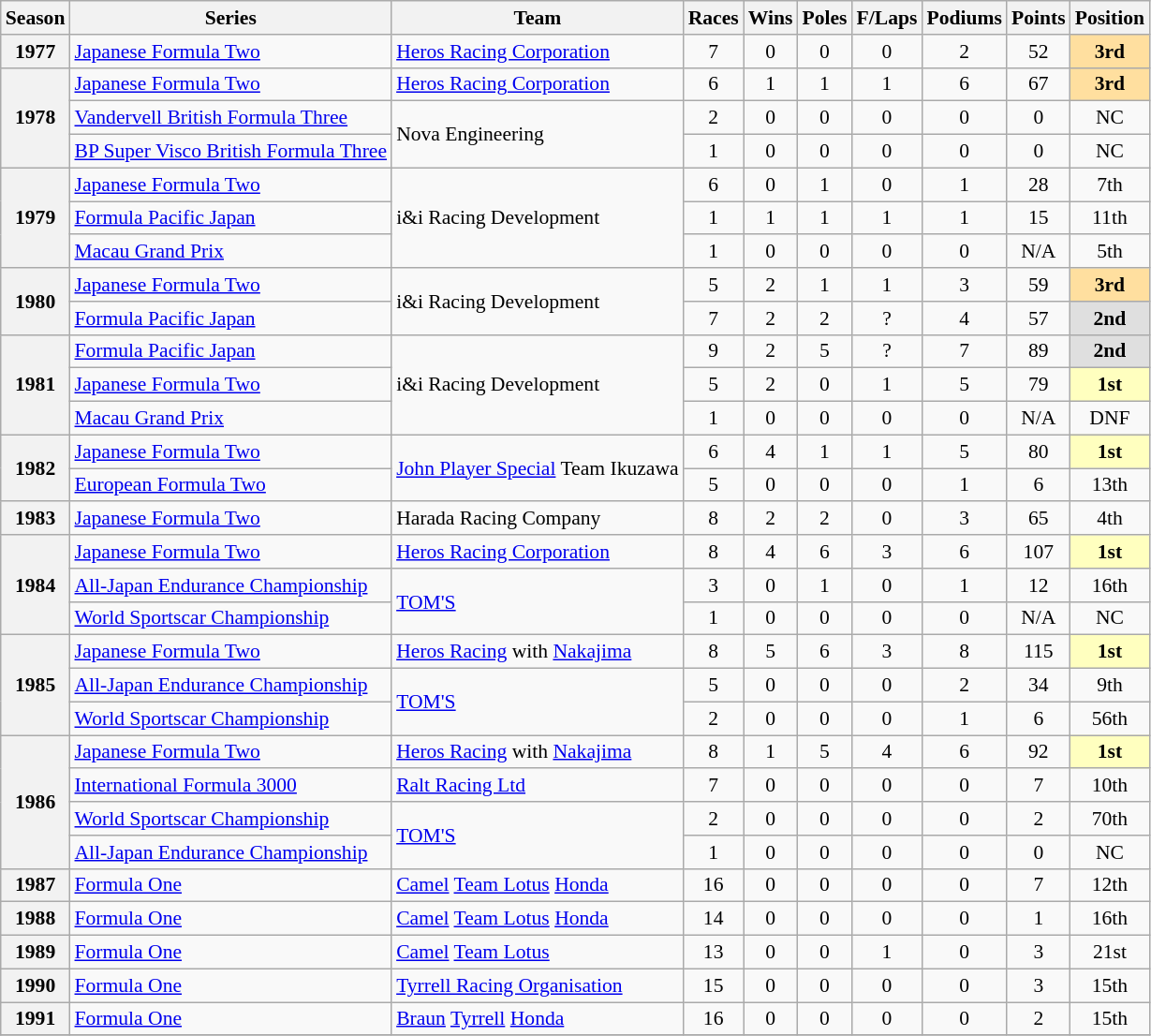<table class="wikitable" style="font-size: 90%; text-align:center">
<tr>
<th>Season</th>
<th>Series</th>
<th>Team</th>
<th>Races</th>
<th>Wins</th>
<th>Poles</th>
<th>F/Laps</th>
<th>Podiums</th>
<th>Points</th>
<th>Position</th>
</tr>
<tr>
<th>1977</th>
<td align=left><a href='#'>Japanese Formula Two</a></td>
<td align=left><a href='#'>Heros Racing Corporation</a></td>
<td>7</td>
<td>0</td>
<td>0</td>
<td>0</td>
<td>2</td>
<td>52</td>
<td style="background:#FFDF9F"><strong>3rd</strong></td>
</tr>
<tr>
<th rowspan=3>1978</th>
<td align=left><a href='#'>Japanese Formula Two</a></td>
<td align=left><a href='#'>Heros Racing Corporation</a></td>
<td>6</td>
<td>1</td>
<td>1</td>
<td>1</td>
<td>6</td>
<td>67</td>
<td style="background:#FFDF9F"><strong>3rd</strong></td>
</tr>
<tr>
<td align=left><a href='#'>Vandervell British Formula Three</a></td>
<td rowspan="2" style="text-align:left">Nova Engineering</td>
<td>2</td>
<td>0</td>
<td>0</td>
<td>0</td>
<td>0</td>
<td>0</td>
<td>NC</td>
</tr>
<tr>
<td align=left nowrap><a href='#'>BP Super Visco British Formula Three</a></td>
<td>1</td>
<td>0</td>
<td>0</td>
<td>0</td>
<td>0</td>
<td>0</td>
<td>NC</td>
</tr>
<tr>
<th rowspan=3>1979</th>
<td align=left><a href='#'>Japanese Formula Two</a></td>
<td rowspan="3" style="text-align:left">i&i Racing Development</td>
<td>6</td>
<td>0</td>
<td>1</td>
<td>0</td>
<td>1</td>
<td>28</td>
<td>7th</td>
</tr>
<tr>
<td align=left><a href='#'>Formula Pacific Japan</a></td>
<td>1</td>
<td>1</td>
<td>1</td>
<td>1</td>
<td>1</td>
<td>15</td>
<td>11th</td>
</tr>
<tr>
<td align=left><a href='#'>Macau Grand Prix</a></td>
<td>1</td>
<td>0</td>
<td>0</td>
<td>0</td>
<td>0</td>
<td>N/A</td>
<td>5th</td>
</tr>
<tr>
<th rowspan=2>1980</th>
<td align=left><a href='#'>Japanese Formula Two</a></td>
<td rowspan="2" style="text-align:left">i&i Racing Development</td>
<td>5</td>
<td>2</td>
<td>1</td>
<td>1</td>
<td>3</td>
<td>59</td>
<td style="background:#FFDF9F"><strong>3rd</strong></td>
</tr>
<tr>
<td align=left><a href='#'>Formula Pacific Japan</a></td>
<td>7</td>
<td>2</td>
<td>2</td>
<td>?</td>
<td>4</td>
<td>57</td>
<td style="background:#DFDFDF"><strong>2nd</strong></td>
</tr>
<tr>
<th rowspan=3>1981</th>
<td align=left><a href='#'>Formula Pacific Japan</a></td>
<td rowspan="3" style="text-align:left">i&i Racing Development</td>
<td>9</td>
<td>2</td>
<td>5</td>
<td>?</td>
<td>7</td>
<td>89</td>
<td style="background:#DFDFDF"><strong>2nd</strong></td>
</tr>
<tr>
<td align=left><a href='#'>Japanese Formula Two</a></td>
<td>5</td>
<td>2</td>
<td>0</td>
<td>1</td>
<td>5</td>
<td>79</td>
<td style="background:#FFFFBF"><strong>1st</strong></td>
</tr>
<tr>
<td align=left><a href='#'>Macau Grand Prix</a></td>
<td>1</td>
<td>0</td>
<td>0</td>
<td>0</td>
<td>0</td>
<td>N/A</td>
<td>DNF</td>
</tr>
<tr>
<th rowspan=2>1982</th>
<td align=left><a href='#'>Japanese Formula Two</a></td>
<td rowspan="2" style="text-align:left" nowrap><a href='#'>John Player Special</a> Team Ikuzawa</td>
<td>6</td>
<td>4</td>
<td>1</td>
<td>1</td>
<td>5</td>
<td>80</td>
<td style="background:#FFFFBF"><strong>1st</strong></td>
</tr>
<tr>
<td align=left><a href='#'>European Formula Two</a></td>
<td>5</td>
<td>0</td>
<td>0</td>
<td>0</td>
<td>1</td>
<td>6</td>
<td>13th</td>
</tr>
<tr>
<th>1983</th>
<td align=left><a href='#'>Japanese Formula Two</a></td>
<td align=left>Harada Racing Company</td>
<td>8</td>
<td>2</td>
<td>2</td>
<td>0</td>
<td>3</td>
<td>65</td>
<td>4th</td>
</tr>
<tr>
<th rowspan=3>1984</th>
<td align=left><a href='#'>Japanese Formula Two</a></td>
<td align=left><a href='#'>Heros Racing Corporation</a></td>
<td>8</td>
<td>4</td>
<td>6</td>
<td>3</td>
<td>6</td>
<td>107</td>
<td style="background:#FFFFBF"><strong>1st</strong></td>
</tr>
<tr>
<td align=left><a href='#'>All-Japan Endurance Championship</a></td>
<td rowspan="2" style="text-align:left"><a href='#'>TOM'S</a></td>
<td>3</td>
<td>0</td>
<td>1</td>
<td>0</td>
<td>1</td>
<td>12</td>
<td>16th</td>
</tr>
<tr>
<td align=left><a href='#'>World Sportscar Championship</a></td>
<td>1</td>
<td>0</td>
<td>0</td>
<td>0</td>
<td>0</td>
<td>N/A</td>
<td>NC</td>
</tr>
<tr>
<th rowspan=3>1985</th>
<td align=left><a href='#'>Japanese Formula Two</a></td>
<td align=left><a href='#'>Heros Racing</a> with <a href='#'>Nakajima</a></td>
<td>8</td>
<td>5</td>
<td>6</td>
<td>3</td>
<td>8</td>
<td>115</td>
<td style="background:#FFFFBF"><strong>1st</strong></td>
</tr>
<tr>
<td align=left><a href='#'>All-Japan Endurance Championship</a></td>
<td rowspan="2" style="text-align:left"><a href='#'>TOM'S</a></td>
<td>5</td>
<td>0</td>
<td>0</td>
<td>0</td>
<td>2</td>
<td>34</td>
<td>9th</td>
</tr>
<tr>
<td align=left><a href='#'>World Sportscar Championship</a></td>
<td>2</td>
<td>0</td>
<td>0</td>
<td>0</td>
<td>1</td>
<td>6</td>
<td>56th</td>
</tr>
<tr>
<th rowspan=4>1986</th>
<td align=left><a href='#'>Japanese Formula Two</a></td>
<td align=left><a href='#'>Heros Racing</a> with <a href='#'>Nakajima</a></td>
<td>8</td>
<td>1</td>
<td>5</td>
<td>4</td>
<td>6</td>
<td>92</td>
<td style="background:#FFFFBF"><strong>1st</strong></td>
</tr>
<tr>
<td align=left><a href='#'>International Formula 3000</a></td>
<td align=left><a href='#'>Ralt Racing Ltd</a></td>
<td>7</td>
<td>0</td>
<td>0</td>
<td>0</td>
<td>0</td>
<td>7</td>
<td>10th</td>
</tr>
<tr>
<td align=left><a href='#'>World Sportscar Championship</a></td>
<td rowspan="2" style="text-align:left"><a href='#'>TOM'S</a></td>
<td>2</td>
<td>0</td>
<td>0</td>
<td>0</td>
<td>0</td>
<td>2</td>
<td>70th</td>
</tr>
<tr>
<td align=left><a href='#'>All-Japan Endurance Championship</a></td>
<td>1</td>
<td>0</td>
<td>0</td>
<td>0</td>
<td>0</td>
<td>0</td>
<td>NC</td>
</tr>
<tr>
<th>1987</th>
<td align=left><a href='#'>Formula One</a></td>
<td align=left><a href='#'>Camel</a> <a href='#'>Team Lotus</a> <a href='#'>Honda</a></td>
<td>16</td>
<td>0</td>
<td>0</td>
<td>0</td>
<td>0</td>
<td>7</td>
<td>12th</td>
</tr>
<tr>
<th>1988</th>
<td align=left><a href='#'>Formula One</a></td>
<td align=left><a href='#'>Camel</a> <a href='#'>Team Lotus</a> <a href='#'>Honda</a></td>
<td>14</td>
<td>0</td>
<td>0</td>
<td>0</td>
<td>0</td>
<td>1</td>
<td>16th</td>
</tr>
<tr>
<th>1989</th>
<td align=left><a href='#'>Formula One</a></td>
<td align=left><a href='#'>Camel</a> <a href='#'>Team Lotus</a></td>
<td>13</td>
<td>0</td>
<td>0</td>
<td>1</td>
<td>0</td>
<td>3</td>
<td>21st</td>
</tr>
<tr>
<th>1990</th>
<td align=left><a href='#'>Formula One</a></td>
<td align=left><a href='#'>Tyrrell Racing Organisation</a></td>
<td>15</td>
<td>0</td>
<td>0</td>
<td>0</td>
<td>0</td>
<td>3</td>
<td>15th</td>
</tr>
<tr>
<th>1991</th>
<td align=left><a href='#'>Formula One</a></td>
<td align=left><a href='#'>Braun</a> <a href='#'>Tyrrell</a> <a href='#'>Honda</a></td>
<td>16</td>
<td>0</td>
<td>0</td>
<td>0</td>
<td>0</td>
<td>2</td>
<td>15th</td>
</tr>
<tr>
</tr>
</table>
